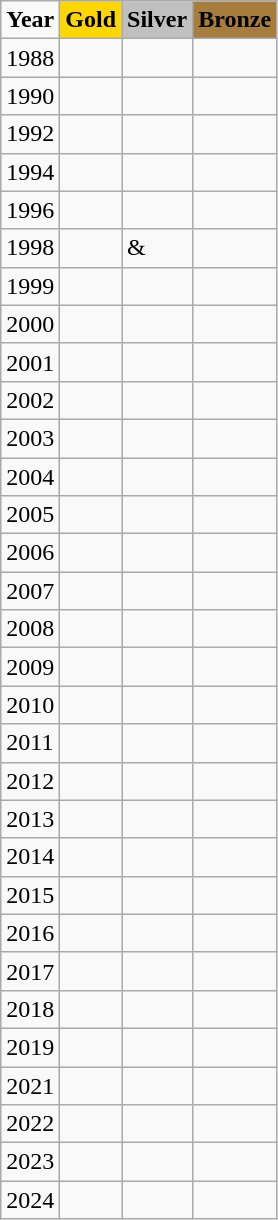<table class="wikitable">
<tr>
<td><strong>Year</strong></td>
<td !align="center" bgcolor="gold" colspan="1"><strong>Gold</strong></td>
<td !align="center" bgcolor="silver" colspan="1"><strong>Silver</strong></td>
<td !align="center" bgcolor="#a67d3d" colspan="1"><strong>Bronze</strong></td>
</tr>
<tr>
<td>1988</td>
<td></td>
<td></td>
<td></td>
</tr>
<tr>
<td>1990</td>
<td></td>
<td></td>
<td></td>
</tr>
<tr>
<td>1992</td>
<td></td>
<td></td>
<td></td>
</tr>
<tr>
<td>1994</td>
<td></td>
<td></td>
<td></td>
</tr>
<tr>
<td>1996</td>
<td></td>
<td></td>
<td></td>
</tr>
<tr>
<td>1998</td>
<td></td>
<td> & </td>
<td></td>
</tr>
<tr>
<td>1999</td>
<td></td>
<td></td>
<td></td>
</tr>
<tr>
<td>2000</td>
<td></td>
<td></td>
<td></td>
</tr>
<tr>
<td>2001</td>
<td></td>
<td></td>
<td></td>
</tr>
<tr>
<td>2002</td>
<td></td>
<td></td>
<td></td>
</tr>
<tr>
<td>2003</td>
<td></td>
<td></td>
<td></td>
</tr>
<tr>
<td>2004</td>
<td></td>
<td></td>
<td></td>
</tr>
<tr>
<td>2005</td>
<td></td>
<td></td>
<td></td>
</tr>
<tr>
<td>2006</td>
<td></td>
<td></td>
<td></td>
</tr>
<tr>
<td>2007</td>
<td></td>
<td></td>
<td></td>
</tr>
<tr>
<td>2008</td>
<td></td>
<td></td>
<td></td>
</tr>
<tr>
<td>2009</td>
<td></td>
<td></td>
<td></td>
</tr>
<tr>
<td>2010</td>
<td></td>
<td></td>
<td></td>
</tr>
<tr>
<td>2011</td>
<td></td>
<td></td>
<td></td>
</tr>
<tr>
<td>2012</td>
<td></td>
<td></td>
<td></td>
</tr>
<tr>
<td>2013</td>
<td></td>
<td></td>
<td></td>
</tr>
<tr>
<td>2014</td>
<td></td>
<td></td>
<td></td>
</tr>
<tr>
<td>2015</td>
<td></td>
<td></td>
<td></td>
</tr>
<tr>
<td>2016</td>
<td></td>
<td></td>
<td></td>
</tr>
<tr>
<td>2017</td>
<td></td>
<td></td>
<td></td>
</tr>
<tr>
<td>2018</td>
<td></td>
<td></td>
<td></td>
</tr>
<tr>
<td>2019</td>
<td></td>
<td></td>
<td></td>
</tr>
<tr>
<td>2021</td>
<td></td>
<td></td>
<td></td>
</tr>
<tr>
<td>2022</td>
<td></td>
<td></td>
<td></td>
</tr>
<tr>
<td>2023</td>
<td></td>
<td></td>
<td></td>
</tr>
<tr>
<td>2024</td>
<td></td>
<td></td>
<td></td>
</tr>
</table>
